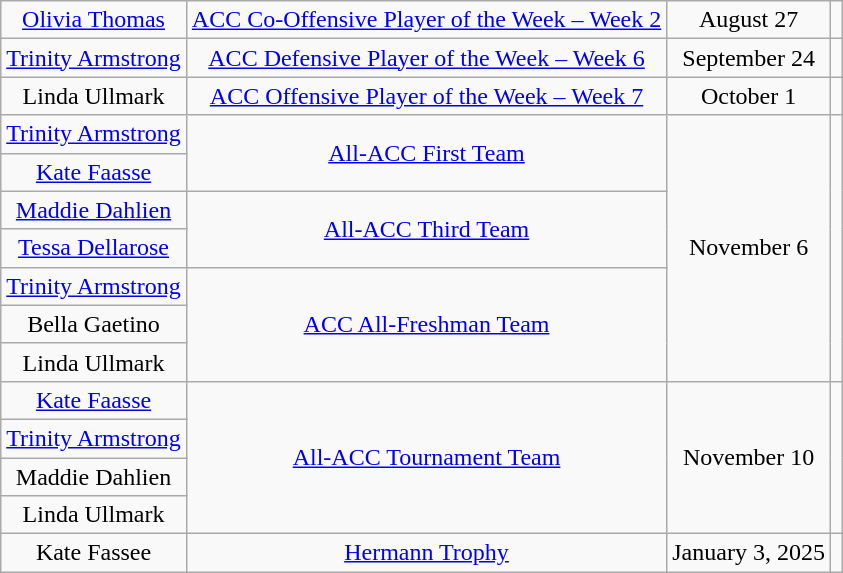<table class="wikitable sortable" style="text-align: center">
<tr>
<td><a href='#'>Olivia Thomas</a></td>
<td><a href='#'>ACC Co-Offensive Player of the Week – Week 2</a></td>
<td>August 27</td>
<td></td>
</tr>
<tr>
<td><a href='#'>Trinity Armstrong</a></td>
<td><a href='#'>ACC Defensive Player of the Week – Week 6</a></td>
<td>September 24</td>
<td></td>
</tr>
<tr>
<td>Linda Ullmark</td>
<td><a href='#'>ACC Offensive Player of the Week – Week 7</a></td>
<td>October 1</td>
<td></td>
</tr>
<tr>
<td><a href='#'>Trinity Armstrong</a></td>
<td rowspan=2><a href='#'>All-ACC First Team</a></td>
<td rowspan=7>November 6</td>
<td rowspan=7></td>
</tr>
<tr>
<td><a href='#'>Kate Faasse</a></td>
</tr>
<tr>
<td><a href='#'>Maddie Dahlien</a></td>
<td rowspan=2><a href='#'>All-ACC Third Team</a></td>
</tr>
<tr>
<td><a href='#'>Tessa Dellarose</a></td>
</tr>
<tr>
<td><a href='#'>Trinity Armstrong</a></td>
<td rowspan=3><a href='#'>ACC All-Freshman Team</a></td>
</tr>
<tr>
<td>Bella Gaetino</td>
</tr>
<tr>
<td>Linda Ullmark</td>
</tr>
<tr>
<td><a href='#'>Kate Faasse</a></td>
<td rowspan=4><a href='#'>All-ACC Tournament Team</a></td>
<td rowspan=4>November 10</td>
<td rowspan=4></td>
</tr>
<tr>
<td><a href='#'>Trinity Armstrong</a></td>
</tr>
<tr>
<td>Maddie Dahlien</td>
</tr>
<tr>
<td>Linda Ullmark</td>
</tr>
<tr>
<td>Kate Fassee</td>
<td><a href='#'>Hermann Trophy</a></td>
<td>January 3, 2025</td>
<td></td>
</tr>
</table>
